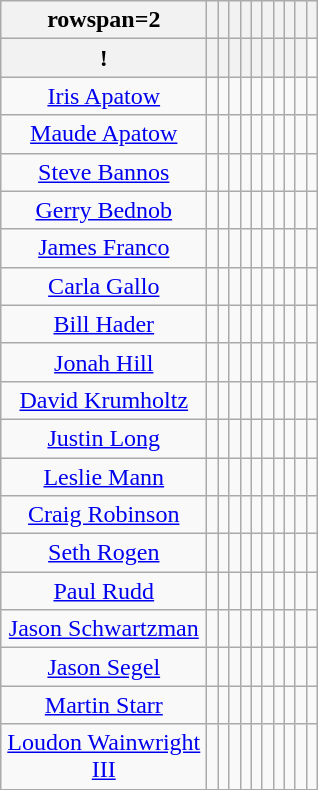<table class="wikitable" style="text-align:center;font-size:100%;vertical-align:bottom;">
<tr>
<th>rowspan=2 </th>
<th></th>
<th></th>
<th></th>
<th></th>
<th></th>
<th></th>
<th></th>
<th></th>
<th></th>
<th></th>
</tr>
<tr>
<th>! </th>
<th></th>
<th></th>
<th></th>
<th></th>
<th></th>
<th></th>
<th></th>
<th></th>
<th></th>
</tr>
<tr>
<td width="130"><a href='#'>Iris Apatow</a></td>
<td></td>
<td></td>
<td></td>
<td></td>
<td></td>
<td></td>
<td></td>
<td></td>
<td></td>
<td></td>
</tr>
<tr>
<td width=65><a href='#'>Maude Apatow</a></td>
<td></td>
<td></td>
<td></td>
<td></td>
<td></td>
<td></td>
<td></td>
<td></td>
<td></td>
<td></td>
</tr>
<tr>
<td width=65><a href='#'>Steve Bannos</a></td>
<td></td>
<td></td>
<td></td>
<td></td>
<td></td>
<td></td>
<td></td>
<td></td>
<td></td>
<td></td>
</tr>
<tr>
<td width=65><a href='#'>Gerry Bednob</a></td>
<td></td>
<td></td>
<td></td>
<td></td>
<td></td>
<td></td>
<td></td>
<td></td>
<td></td>
<td></td>
</tr>
<tr>
<td width=65><a href='#'>James Franco</a></td>
<td></td>
<td></td>
<td></td>
<td></td>
<td></td>
<td></td>
<td></td>
<td></td>
<td></td>
<td></td>
</tr>
<tr>
<td width=65><a href='#'>Carla Gallo</a></td>
<td></td>
<td></td>
<td></td>
<td></td>
<td></td>
<td></td>
<td></td>
<td></td>
<td></td>
<td></td>
</tr>
<tr>
<td width=65><a href='#'>Bill Hader</a></td>
<td></td>
<td></td>
<td></td>
<td></td>
<td></td>
<td></td>
<td></td>
<td></td>
<td></td>
<td></td>
</tr>
<tr>
<td width=65><a href='#'>Jonah Hill</a></td>
<td></td>
<td></td>
<td></td>
<td></td>
<td></td>
<td></td>
<td></td>
<td></td>
<td></td>
<td></td>
</tr>
<tr>
<td width=65><a href='#'>David Krumholtz</a></td>
<td></td>
<td></td>
<td></td>
<td></td>
<td></td>
<td></td>
<td></td>
<td></td>
<td></td>
<td></td>
</tr>
<tr>
<td width=65><a href='#'>Justin Long</a></td>
<td></td>
<td></td>
<td></td>
<td></td>
<td></td>
<td></td>
<td></td>
<td></td>
<td></td>
<td></td>
</tr>
<tr>
<td width=65><a href='#'>Leslie Mann</a></td>
<td></td>
<td></td>
<td></td>
<td></td>
<td></td>
<td></td>
<td></td>
<td></td>
<td></td>
<td></td>
</tr>
<tr>
<td width=65><a href='#'>Craig Robinson</a></td>
<td></td>
<td></td>
<td></td>
<td></td>
<td></td>
<td></td>
<td></td>
<td></td>
<td></td>
<td></td>
</tr>
<tr>
<td width=65><a href='#'>Seth Rogen</a></td>
<td></td>
<td></td>
<td></td>
<td></td>
<td></td>
<td></td>
<td></td>
<td></td>
<td></td>
<td></td>
</tr>
<tr>
<td width=65><a href='#'>Paul Rudd</a></td>
<td></td>
<td></td>
<td></td>
<td></td>
<td></td>
<td></td>
<td></td>
<td></td>
<td></td>
<td></td>
</tr>
<tr>
<td width=65><a href='#'>Jason Schwartzman</a></td>
<td></td>
<td></td>
<td></td>
<td></td>
<td></td>
<td></td>
<td></td>
<td></td>
<td></td>
<td></td>
</tr>
<tr>
<td width=65><a href='#'>Jason Segel</a></td>
<td></td>
<td></td>
<td></td>
<td></td>
<td></td>
<td></td>
<td></td>
<td></td>
<td></td>
<td></td>
</tr>
<tr>
<td width=65><a href='#'>Martin Starr</a></td>
<td></td>
<td></td>
<td></td>
<td></td>
<td></td>
<td></td>
<td></td>
<td></td>
<td></td>
<td></td>
</tr>
<tr>
<td width=65><a href='#'>Loudon Wainwright III</a></td>
<td></td>
<td></td>
<td></td>
<td></td>
<td></td>
<td></td>
<td></td>
<td></td>
<td></td>
<td></td>
</tr>
<tr>
</tr>
</table>
